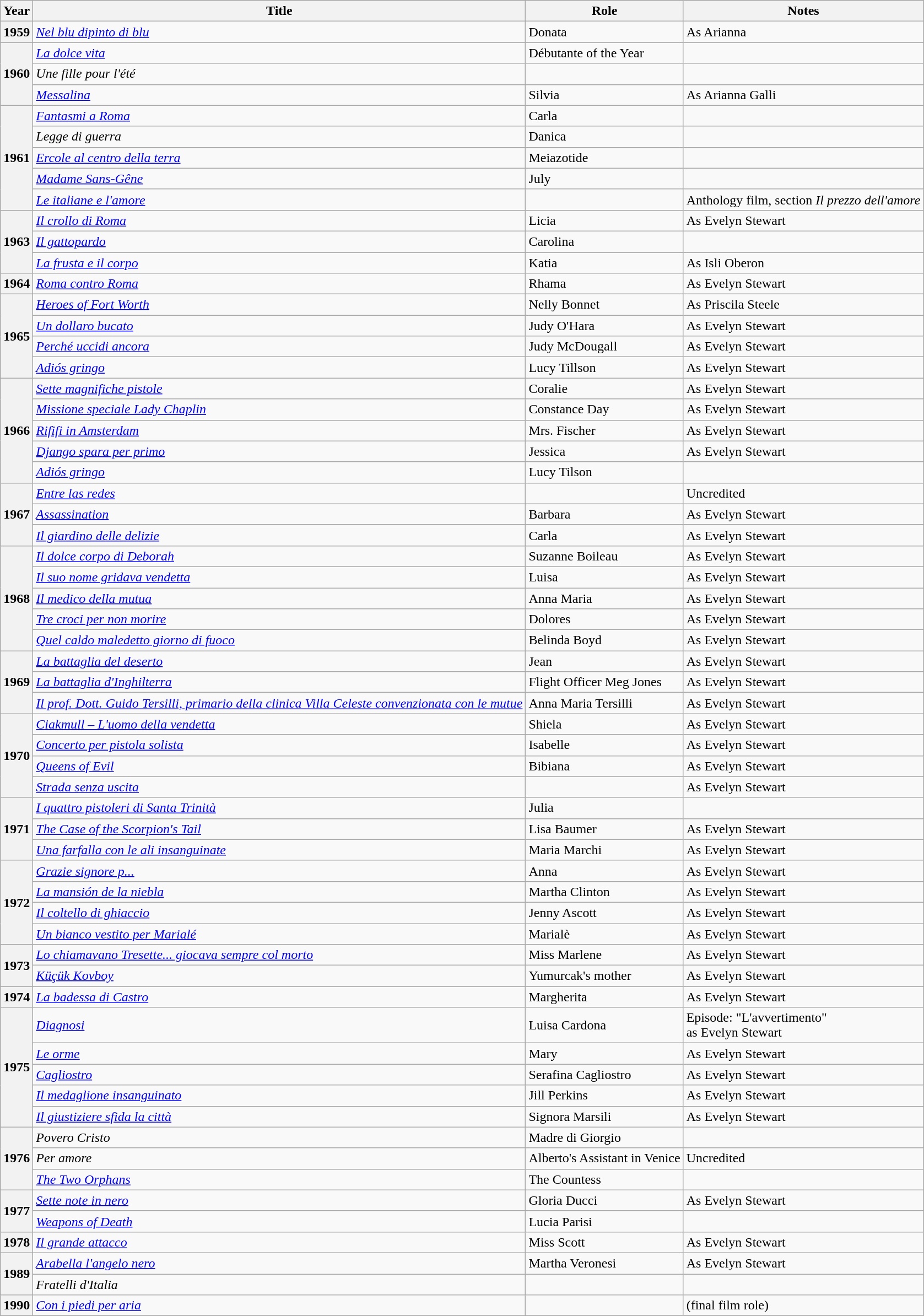<table class="wikitable sortable">
<tr>
<th scope="col">Year</th>
<th scope="col">Title</th>
<th scope="col">Role</th>
<th scope="col">Notes</th>
</tr>
<tr>
<th scope="row">1959</th>
<td><em><a href='#'>Nel blu dipinto di blu</a></em></td>
<td>Donata</td>
<td>As Arianna</td>
</tr>
<tr>
<th scope="row" rowspan=3>1960</th>
<td><em><a href='#'>La dolce vita</a></em></td>
<td>Débutante of the Year</td>
<td></td>
</tr>
<tr>
<td><em>Une fille pour l'été</em></td>
<td></td>
<td></td>
</tr>
<tr>
<td><em><a href='#'>Messalina</a></em></td>
<td>Silvia</td>
<td>As Arianna Galli</td>
</tr>
<tr>
<th scope="row" rowspan=5>1961</th>
<td><em><a href='#'>Fantasmi a Roma</a></em></td>
<td>Carla</td>
<td></td>
</tr>
<tr>
<td><em>Legge di guerra</em></td>
<td>Danica</td>
<td></td>
</tr>
<tr>
<td><em><a href='#'>Ercole al centro della terra</a></em></td>
<td>Meiazotide</td>
<td></td>
</tr>
<tr>
<td><em><a href='#'>Madame Sans-Gêne</a></em></td>
<td>July</td>
<td></td>
</tr>
<tr>
<td><em><a href='#'>Le italiane e l'amore</a></em></td>
<td></td>
<td>Anthology film, section <em>Il prezzo dell'amore</em></td>
</tr>
<tr>
<th scope="row" rowspan=3>1963</th>
<td><em><a href='#'>Il crollo di Roma</a></em></td>
<td>Licia</td>
<td>As Evelyn Stewart</td>
</tr>
<tr>
<td><em><a href='#'>Il gattopardo</a></em></td>
<td>Carolina</td>
<td></td>
</tr>
<tr>
<td><em><a href='#'>La frusta e il corpo</a></em></td>
<td>Katia</td>
<td>As Isli Oberon</td>
</tr>
<tr>
<th scope="row">1964</th>
<td><em><a href='#'>Roma contro Roma</a></em></td>
<td>Rhama</td>
<td>As Evelyn Stewart</td>
</tr>
<tr>
<th scope="row" rowspan=4>1965</th>
<td><em><a href='#'>Heroes of Fort Worth</a></em></td>
<td>Nelly Bonnet</td>
<td>As Priscila Steele</td>
</tr>
<tr>
<td><em><a href='#'>Un dollaro bucato</a></em></td>
<td>Judy O'Hara</td>
<td>As Evelyn Stewart</td>
</tr>
<tr>
<td><em><a href='#'>Perché uccidi ancora</a></em></td>
<td>Judy McDougall</td>
<td>As Evelyn Stewart</td>
</tr>
<tr>
<td><em><a href='#'>Adiós gringo</a></em></td>
<td>Lucy Tillson</td>
<td>As Evelyn Stewart</td>
</tr>
<tr>
<th scope="row" rowspan=5>1966</th>
<td><em><a href='#'>Sette magnifiche pistole</a></em></td>
<td>Coralie</td>
<td>As Evelyn Stewart</td>
</tr>
<tr>
<td><em><a href='#'>Missione speciale Lady Chaplin</a></em></td>
<td>Constance Day</td>
<td>As Evelyn Stewart</td>
</tr>
<tr>
<td><em><a href='#'>Rififi in Amsterdam</a></em></td>
<td>Mrs. Fischer</td>
<td>As Evelyn Stewart</td>
</tr>
<tr>
<td><em><a href='#'>Django spara per primo</a></em></td>
<td>Jessica</td>
<td>As Evelyn Stewart</td>
</tr>
<tr>
<td><em><a href='#'>Adiós gringo</a></em></td>
<td>Lucy Tilson</td>
<td></td>
</tr>
<tr>
<th scope="row" rowspan=3>1967</th>
<td><em><a href='#'>Entre las redes</a></em></td>
<td></td>
<td>Uncredited</td>
</tr>
<tr>
<td><em><a href='#'>Assassination</a></em></td>
<td>Barbara</td>
<td>As Evelyn Stewart</td>
</tr>
<tr>
<td><em><a href='#'>Il giardino delle delizie</a></em></td>
<td>Carla</td>
<td>As Evelyn Stewart</td>
</tr>
<tr>
<th scope="row" rowspan=5>1968</th>
<td><em><a href='#'>Il dolce corpo di Deborah</a></em></td>
<td>Suzanne Boileau</td>
<td>As Evelyn Stewart</td>
</tr>
<tr>
<td><em><a href='#'>Il suo nome gridava vendetta</a></em></td>
<td>Luisa</td>
<td>As Evelyn Stewart</td>
</tr>
<tr>
<td><em><a href='#'>Il medico della mutua</a></em></td>
<td>Anna Maria</td>
<td>As Evelyn Stewart</td>
</tr>
<tr>
<td><em><a href='#'>Tre croci per non morire</a></em></td>
<td>Dolores</td>
<td>As Evelyn Stewart</td>
</tr>
<tr>
<td><em><a href='#'>Quel caldo maledetto giorno di fuoco</a></em></td>
<td>Belinda Boyd</td>
<td>As Evelyn Stewart</td>
</tr>
<tr>
<th scope="row" rowspan=3>1969</th>
<td><em><a href='#'>La battaglia del deserto</a></em></td>
<td>Jean</td>
<td>As Evelyn Stewart</td>
</tr>
<tr>
<td><em><a href='#'>La battaglia d'Inghilterra</a></em></td>
<td>Flight Officer Meg Jones</td>
<td>As Evelyn Stewart</td>
</tr>
<tr>
<td><em><a href='#'>Il prof. Dott. Guido Tersilli, primario della clinica Villa Celeste convenzionata con le mutue</a></em></td>
<td>Anna Maria Tersilli</td>
<td>As Evelyn Stewart</td>
</tr>
<tr>
<th scope="row" rowspan=4>1970</th>
<td><em><a href='#'>Ciakmull – L'uomo della vendetta</a></em></td>
<td>Shiela</td>
<td>As Evelyn Stewart</td>
</tr>
<tr>
<td><em><a href='#'>Concerto per pistola solista</a></em></td>
<td>Isabelle</td>
<td>As Evelyn Stewart</td>
</tr>
<tr>
<td><em><a href='#'>Queens of Evil</a></em></td>
<td>Bibiana</td>
<td>As Evelyn Stewart</td>
</tr>
<tr>
<td><em><a href='#'>Strada senza uscita</a></em></td>
<td></td>
<td>As Evelyn Stewart</td>
</tr>
<tr>
<th scope="row" rowspan=3>1971</th>
<td><em><a href='#'>I quattro pistoleri di Santa Trinità</a></em></td>
<td>Julia</td>
<td></td>
</tr>
<tr>
<td><em><a href='#'>The Case of the Scorpion's Tail</a></em></td>
<td>Lisa Baumer</td>
<td>As Evelyn Stewart</td>
</tr>
<tr>
<td><em><a href='#'>Una farfalla con le ali insanguinate</a></em></td>
<td>Maria Marchi</td>
<td>As Evelyn Stewart</td>
</tr>
<tr>
<th scope="row" rowspan=4>1972</th>
<td><em><a href='#'>Grazie signore p...</a></em></td>
<td>Anna</td>
<td>As Evelyn Stewart</td>
</tr>
<tr>
<td><em><a href='#'>La mansión de la niebla</a></em></td>
<td>Martha Clinton</td>
<td>As Evelyn Stewart</td>
</tr>
<tr>
<td><em><a href='#'>Il coltello di ghiaccio</a></em></td>
<td>Jenny Ascott</td>
<td>As Evelyn Stewart</td>
</tr>
<tr>
<td><em><a href='#'>Un bianco vestito per Marialé</a></em></td>
<td>Marialè</td>
<td>As Evelyn Stewart</td>
</tr>
<tr>
<th scope="row" rowspan=2>1973</th>
<td><em><a href='#'>Lo chiamavano Tresette... giocava sempre col morto</a></em></td>
<td>Miss Marlene</td>
<td>As Evelyn Stewart</td>
</tr>
<tr>
<td><em><a href='#'>Küçük Kovboy</a></em></td>
<td>Yumurcak's mother</td>
<td>As Evelyn Stewart</td>
</tr>
<tr>
<th scope="row">1974</th>
<td><em><a href='#'>La badessa di Castro</a></em></td>
<td>Margherita</td>
<td>As Evelyn Stewart</td>
</tr>
<tr>
<th scope="row" rowspan=5>1975</th>
<td><em><a href='#'>Diagnosi</a></em></td>
<td>Luisa Cardona</td>
<td>Episode: "L'avvertimento"<br>as Evelyn Stewart</td>
</tr>
<tr>
<td><em><a href='#'>Le orme</a></em></td>
<td>Mary</td>
<td>As Evelyn Stewart</td>
</tr>
<tr>
<td><em><a href='#'>Cagliostro</a></em></td>
<td>Serafina Cagliostro</td>
<td>As Evelyn Stewart</td>
</tr>
<tr>
<td><em><a href='#'>Il medaglione insanguinato</a></em></td>
<td>Jill Perkins</td>
<td>As Evelyn Stewart</td>
</tr>
<tr>
<td><em><a href='#'>Il giustiziere sfida la città</a></em></td>
<td>Signora Marsili</td>
<td>As Evelyn Stewart</td>
</tr>
<tr>
<th scope="row" rowspan=3>1976</th>
<td><em>Povero Cristo</em></td>
<td>Madre di Giorgio</td>
<td></td>
</tr>
<tr>
<td><em>Per amore</em></td>
<td>Alberto's Assistant in Venice</td>
<td>Uncredited</td>
</tr>
<tr>
<td><em><a href='#'>The Two Orphans</a></em></td>
<td>The Countess</td>
<td></td>
</tr>
<tr>
<th scope="row" rowspan=2>1977</th>
<td><em><a href='#'>Sette note in nero</a></em></td>
<td>Gloria Ducci</td>
<td>As Evelyn Stewart</td>
</tr>
<tr>
<td><em><a href='#'>Weapons of Death</a></em></td>
<td>Lucia Parisi</td>
<td></td>
</tr>
<tr>
<th scope="row">1978</th>
<td><em><a href='#'>Il grande attacco</a></em></td>
<td>Miss Scott</td>
<td>As Evelyn Stewart</td>
</tr>
<tr>
<th scope="row" rowspan=2>1989</th>
<td><em><a href='#'>Arabella l'angelo nero</a></em></td>
<td>Martha Veronesi</td>
<td>As Evelyn Stewart</td>
</tr>
<tr>
<td><em>Fratelli d'Italia</em></td>
<td></td>
<td></td>
</tr>
<tr>
<th scope="row">1990</th>
<td><em><a href='#'>Con i piedi per aria</a></em></td>
<td></td>
<td>(final film role)</td>
</tr>
</table>
